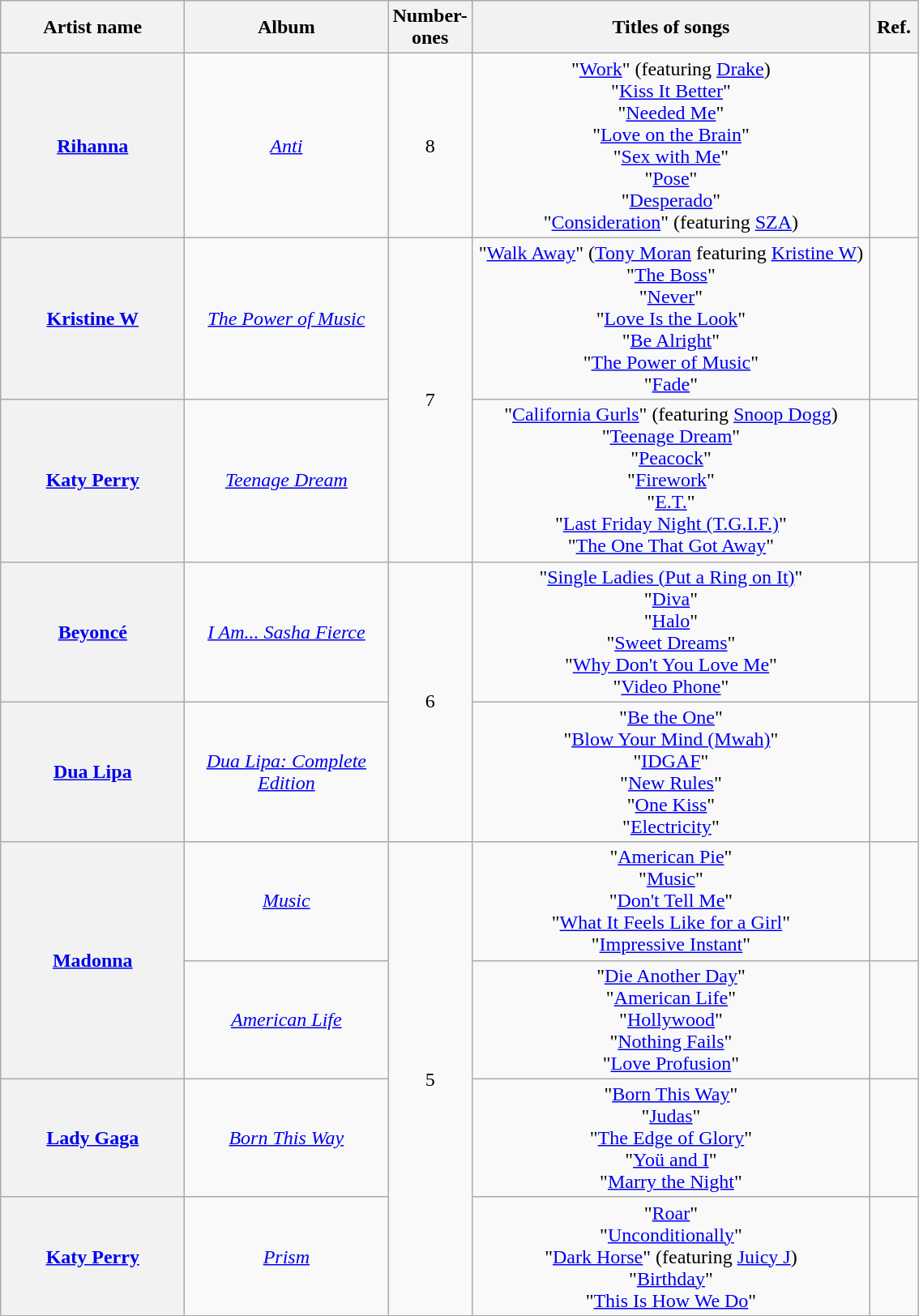<table class="wikitable sortable plainrowheaders" style="text-align:center;">
<tr>
<th scope="col" style="width:9em;">Artist name</th>
<th scope="col" style="width:10em;">Album</th>
<th scope="col" style="width:3em;">Number-ones</th>
<th scope="col" style="width:20em;" class="unsortable">Titles of songs</th>
<th scope="col" style="width:2em;" class="unsortable">Ref.</th>
</tr>
<tr>
<th scope="row"><a href='#'>Rihanna</a></th>
<td><em><a href='#'>Anti</a></em></td>
<td>8</td>
<td>"<a href='#'>Work</a>" (featuring <a href='#'>Drake</a>) <br> "<a href='#'>Kiss It Better</a>" <br> "<a href='#'>Needed Me</a>" <br> "<a href='#'>Love on the Brain</a>" <br> "<a href='#'>Sex with Me</a>" <br> "<a href='#'>Pose</a>" <br> "<a href='#'>Desperado</a>" <br> "<a href='#'>Consideration</a>" (featuring <a href='#'>SZA</a>)</td>
<td></td>
</tr>
<tr>
<th scope="row"><a href='#'>Kristine W</a></th>
<td><em><a href='#'>The Power of Music</a></em></td>
<td rowspan="2">7</td>
<td>"<a href='#'>Walk Away</a>" (<a href='#'>Tony Moran</a> featuring <a href='#'>Kristine W</a>)<br> "<a href='#'>The Boss</a>" <br> "<a href='#'>Never</a>" <br> "<a href='#'>Love Is the Look</a>" <br> "<a href='#'>Be Alright</a>" <br> "<a href='#'>The Power of Music</a>" <br> "<a href='#'>Fade</a>"</td>
<td></td>
</tr>
<tr>
<th scope="row"><a href='#'>Katy Perry</a></th>
<td><em><a href='#'>Teenage Dream</a></em></td>
<td>"<a href='#'>California Gurls</a>" (featuring <a href='#'>Snoop Dogg</a>) <br> "<a href='#'>Teenage Dream</a>" <br> "<a href='#'>Peacock</a>" <br> "<a href='#'>Firework</a>"  <br> "<a href='#'>E.T.</a>"  <br> "<a href='#'>Last Friday Night (T.G.I.F.)</a>" <br> "<a href='#'>The One That Got Away</a>"</td>
<td></td>
</tr>
<tr>
<th scope="row"><a href='#'>Beyoncé</a></th>
<td><em><a href='#'>I Am... Sasha Fierce</a></em></td>
<td rowspan="2">6</td>
<td>"<a href='#'>Single Ladies (Put a Ring on It)</a>" <br> "<a href='#'>Diva</a>"  <br> "<a href='#'>Halo</a>"  <br> "<a href='#'>Sweet Dreams</a>" <br> "<a href='#'>Why Don't You Love Me</a>" <br> "<a href='#'>Video Phone</a>"</td>
<td></td>
</tr>
<tr>
<th scope="row"><a href='#'>Dua Lipa</a></th>
<td><em><a href='#'>Dua Lipa: Complete Edition</a></em></td>
<td>"<a href='#'>Be the One</a>" <br> "<a href='#'>Blow Your Mind (Mwah)</a>" <br> "<a href='#'>IDGAF</a>" <br> "<a href='#'>New Rules</a>" <br> "<a href='#'>One Kiss</a>" <br> "<a href='#'>Electricity</a>"</td>
<td></td>
</tr>
<tr>
<th scope="row" rowspan="2"><a href='#'>Madonna</a></th>
<td><em><a href='#'>Music</a></em></td>
<td rowspan="4">5</td>
<td>"<a href='#'>American Pie</a>" <br> "<a href='#'>Music</a>" <br> "<a href='#'>Don't Tell Me</a>" <br> "<a href='#'>What It Feels Like for a Girl</a>" <br> "<a href='#'>Impressive Instant</a>"</td>
<td></td>
</tr>
<tr>
<td><em><a href='#'>American Life</a></em></td>
<td>"<a href='#'>Die Another Day</a>" <br> "<a href='#'>American Life</a>" <br> "<a href='#'>Hollywood</a>" <br> "<a href='#'>Nothing Fails</a>" <br> "<a href='#'>Love Profusion</a>"</td>
<td></td>
</tr>
<tr>
<th scope="row"><a href='#'>Lady Gaga</a></th>
<td><em><a href='#'>Born This Way</a></em></td>
<td>"<a href='#'>Born This Way</a>" <br> "<a href='#'>Judas</a>" <br> "<a href='#'>The Edge of Glory</a>" <br> "<a href='#'>Yoü and I</a>" <br> "<a href='#'>Marry the Night</a>"</td>
<td></td>
</tr>
<tr>
<th scope="row"><a href='#'>Katy Perry</a></th>
<td><em><a href='#'>Prism</a></em></td>
<td>"<a href='#'>Roar</a>" <br> "<a href='#'>Unconditionally</a>" <br> "<a href='#'>Dark Horse</a>" (featuring <a href='#'>Juicy J</a>) <br> "<a href='#'>Birthday</a>" <br> "<a href='#'>This Is How We Do</a>"</td>
<td></td>
</tr>
</table>
